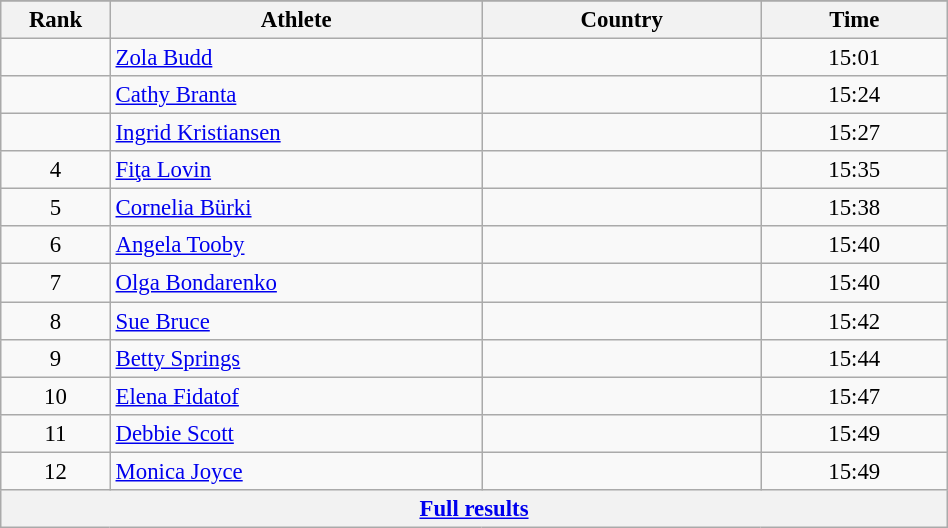<table class="wikitable sortable" style=" text-align:center; font-size:95%;" width="50%">
<tr>
</tr>
<tr>
<th width=5%>Rank</th>
<th width=20%>Athlete</th>
<th width=15%>Country</th>
<th width=10%>Time</th>
</tr>
<tr>
<td align=center></td>
<td align=left><a href='#'>Zola Budd</a></td>
<td align=left></td>
<td>15:01</td>
</tr>
<tr>
<td align=center></td>
<td align=left><a href='#'>Cathy Branta</a></td>
<td align=left></td>
<td>15:24</td>
</tr>
<tr>
<td align=center></td>
<td align=left><a href='#'>Ingrid Kristiansen</a></td>
<td align=left></td>
<td>15:27</td>
</tr>
<tr>
<td align=center>4</td>
<td align=left><a href='#'>Fiţa Lovin</a></td>
<td align=left></td>
<td>15:35</td>
</tr>
<tr>
<td align=center>5</td>
<td align=left><a href='#'>Cornelia Bürki</a></td>
<td align=left></td>
<td>15:38</td>
</tr>
<tr>
<td align=center>6</td>
<td align=left><a href='#'>Angela Tooby</a></td>
<td align=left></td>
<td>15:40</td>
</tr>
<tr>
<td align=center>7</td>
<td align=left><a href='#'>Olga Bondarenko</a></td>
<td align=left></td>
<td>15:40</td>
</tr>
<tr>
<td align=center>8</td>
<td align=left><a href='#'>Sue Bruce</a></td>
<td align=left></td>
<td>15:42</td>
</tr>
<tr>
<td align=center>9</td>
<td align=left><a href='#'>Betty Springs</a></td>
<td align=left></td>
<td>15:44</td>
</tr>
<tr>
<td align=center>10</td>
<td align=left><a href='#'>Elena Fidatof</a></td>
<td align=left></td>
<td>15:47</td>
</tr>
<tr>
<td align=center>11</td>
<td align=left><a href='#'>Debbie Scott</a></td>
<td align=left></td>
<td>15:49</td>
</tr>
<tr>
<td align=center>12</td>
<td align=left><a href='#'>Monica Joyce</a></td>
<td align=left></td>
<td>15:49</td>
</tr>
<tr class="sortbottom">
<th colspan=4 align=center><a href='#'>Full results</a></th>
</tr>
</table>
